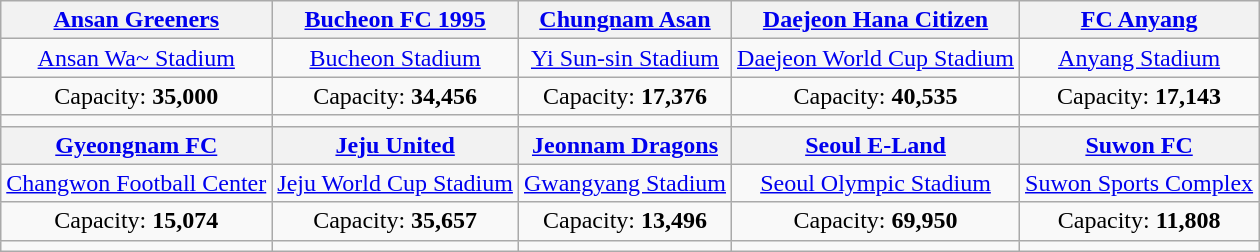<table class="wikitable" style="text-align:center">
<tr>
<th><a href='#'>Ansan Greeners</a></th>
<th><a href='#'>Bucheon FC 1995</a></th>
<th><a href='#'>Chungnam Asan</a></th>
<th><a href='#'>Daejeon Hana Citizen</a></th>
<th><a href='#'>FC Anyang</a></th>
</tr>
<tr>
<td><a href='#'>Ansan Wa~ Stadium</a></td>
<td><a href='#'>Bucheon Stadium</a></td>
<td><a href='#'>Yi Sun-sin Stadium</a></td>
<td><a href='#'>Daejeon World Cup Stadium</a></td>
<td><a href='#'>Anyang Stadium</a></td>
</tr>
<tr>
<td>Capacity: <strong>35,000</strong></td>
<td>Capacity: <strong>34,456</strong></td>
<td>Capacity: <strong>17,376</strong></td>
<td>Capacity: <strong>40,535</strong></td>
<td>Capacity: <strong>17,143</strong></td>
</tr>
<tr>
<td></td>
<td></td>
<td></td>
<td></td>
<td></td>
</tr>
<tr>
<th><a href='#'>Gyeongnam FC</a></th>
<th><a href='#'>Jeju United</a></th>
<th><a href='#'>Jeonnam Dragons</a></th>
<th><a href='#'>Seoul E-Land</a></th>
<th><a href='#'>Suwon FC</a></th>
</tr>
<tr>
<td><a href='#'>Changwon Football Center</a></td>
<td><a href='#'>Jeju World Cup Stadium</a></td>
<td><a href='#'>Gwangyang Stadium</a></td>
<td><a href='#'>Seoul Olympic Stadium</a></td>
<td><a href='#'>Suwon Sports Complex</a></td>
</tr>
<tr>
<td>Capacity: <strong>15,074</strong></td>
<td>Capacity: <strong>35,657</strong></td>
<td>Capacity: <strong>13,496</strong></td>
<td>Capacity: <strong>69,950</strong></td>
<td>Capacity: <strong>11,808</strong></td>
</tr>
<tr>
<td></td>
<td></td>
<td></td>
<td></td>
<td></td>
</tr>
</table>
